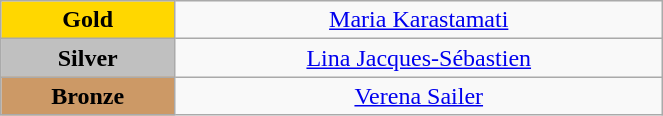<table class="wikitable" style="text-align:center; " width="35%">
<tr>
<td bgcolor="gold"><strong>Gold</strong></td>
<td><a href='#'>Maria Karastamati</a><br>  <small><em></em></small></td>
</tr>
<tr>
<td bgcolor="silver"><strong>Silver</strong></td>
<td><a href='#'>Lina Jacques-Sébastien</a><br>  <small><em></em></small></td>
</tr>
<tr>
<td bgcolor="CC9966"><strong>Bronze</strong></td>
<td><a href='#'>Verena Sailer</a><br>  <small><em></em></small></td>
</tr>
</table>
